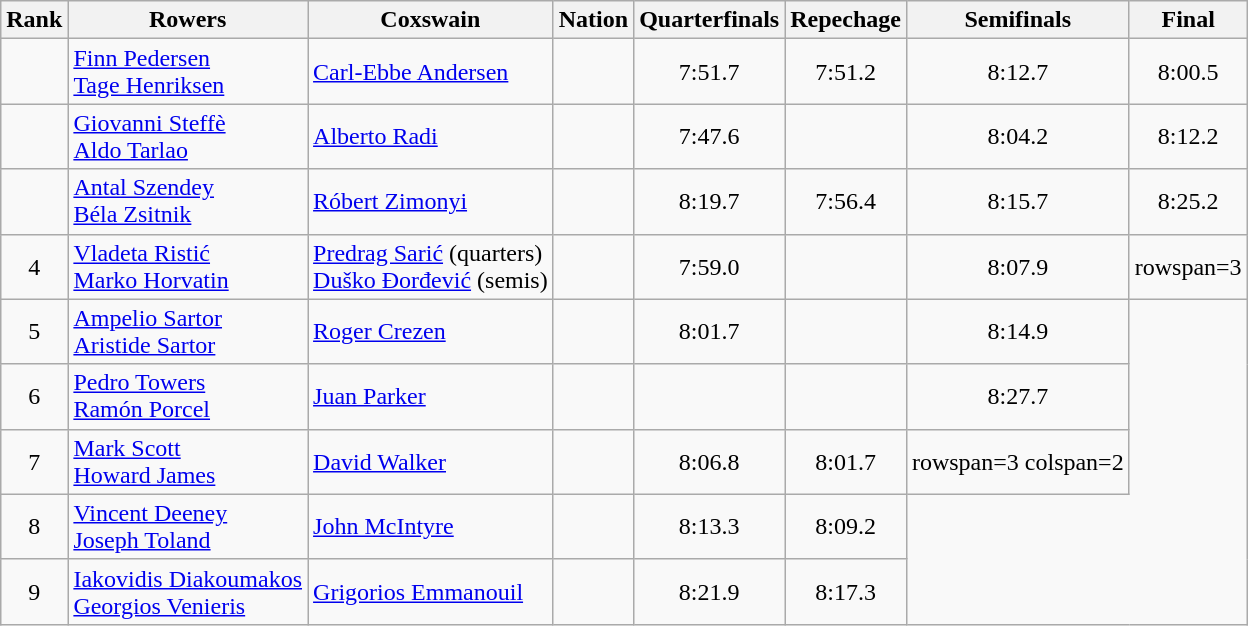<table class="wikitable sortable" style="text-align:center">
<tr>
<th>Rank</th>
<th>Rowers</th>
<th>Coxswain</th>
<th>Nation</th>
<th>Quarterfinals</th>
<th>Repechage</th>
<th>Semifinals</th>
<th>Final</th>
</tr>
<tr>
<td></td>
<td align=left><a href='#'>Finn Pedersen</a><br><a href='#'>Tage Henriksen</a></td>
<td align=left><a href='#'>Carl-Ebbe Andersen</a></td>
<td align=left></td>
<td>7:51.7</td>
<td>7:51.2</td>
<td>8:12.7</td>
<td>8:00.5</td>
</tr>
<tr>
<td></td>
<td align=left><a href='#'>Giovanni Steffè</a><br><a href='#'>Aldo Tarlao</a></td>
<td align=left><a href='#'>Alberto Radi</a></td>
<td align=left></td>
<td>7:47.6</td>
<td></td>
<td>8:04.2</td>
<td>8:12.2</td>
</tr>
<tr>
<td></td>
<td align=left><a href='#'>Antal Szendey</a><br><a href='#'>Béla Zsitnik</a></td>
<td align=left><a href='#'>Róbert Zimonyi</a></td>
<td align=left></td>
<td>8:19.7</td>
<td>7:56.4</td>
<td>8:15.7</td>
<td>8:25.2</td>
</tr>
<tr>
<td>4</td>
<td align=left><a href='#'>Vladeta Ristić</a><br><a href='#'>Marko Horvatin</a></td>
<td align=left><a href='#'>Predrag Sarić</a> (quarters) <br> <a href='#'>Duško Ðorđević</a> (semis)</td>
<td align=left></td>
<td>7:59.0</td>
<td></td>
<td>8:07.9</td>
<td>rowspan=3 </td>
</tr>
<tr>
<td>5</td>
<td align=left><a href='#'>Ampelio Sartor</a><br><a href='#'>Aristide Sartor</a></td>
<td align=left><a href='#'>Roger Crezen</a></td>
<td align=left></td>
<td>8:01.7</td>
<td></td>
<td>8:14.9</td>
</tr>
<tr>
<td>6</td>
<td align=left><a href='#'>Pedro Towers</a><br><a href='#'>Ramón Porcel</a></td>
<td align=left><a href='#'>Juan Parker</a></td>
<td align=left></td>
<td></td>
<td></td>
<td>8:27.7</td>
</tr>
<tr>
<td>7</td>
<td align=left><a href='#'>Mark Scott</a><br><a href='#'>Howard James</a></td>
<td align=left><a href='#'>David Walker</a></td>
<td align=left></td>
<td>8:06.8</td>
<td>8:01.7</td>
<td>rowspan=3 colspan=2 </td>
</tr>
<tr>
<td>8</td>
<td align=left><a href='#'>Vincent Deeney</a><br><a href='#'>Joseph Toland</a></td>
<td align=left><a href='#'>John McIntyre</a></td>
<td align=left></td>
<td>8:13.3</td>
<td>8:09.2</td>
</tr>
<tr>
<td>9</td>
<td align=left><a href='#'>Iakovidis Diakoumakos</a><br><a href='#'>Georgios Venieris</a></td>
<td align=left><a href='#'>Grigorios Emmanouil</a></td>
<td align=left></td>
<td>8:21.9</td>
<td>8:17.3</td>
</tr>
</table>
